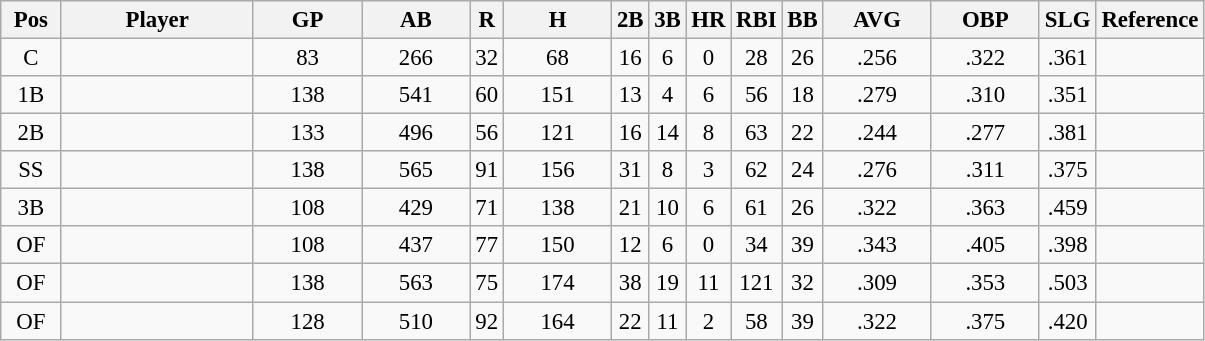<table class="wikitable sortable" style="text-align:center; font-size: 95%">
<tr>
<th bgcolor="#DDDDFF" width="5%">Pos</th>
<th bgcolor="#DDDDFF" width="16%">Player</th>
<th bgcolor="#DDDDFF" width="9%">GP</th>
<th bgcolor="#DDDDFF" width="9%">AB</th>
<th>R</th>
<th bgcolor="#DDDDFF" width="9%">H</th>
<th>2B</th>
<th>3B</th>
<th>HR</th>
<th>RBI</th>
<th>BB</th>
<th bgcolor="#DDDDFF" width="9%">AVG</th>
<th bgcolor="#DDDDFF" width="9%">OBP</th>
<th>SLG</th>
<th bgcolor="#DDDDFF" width="9%">Reference</th>
</tr>
<tr>
<td>C</td>
<td></td>
<td>83</td>
<td>266</td>
<td>32</td>
<td>68</td>
<td>16</td>
<td>6</td>
<td>0</td>
<td>28</td>
<td>26</td>
<td>.256</td>
<td>.322</td>
<td>.361</td>
<td></td>
</tr>
<tr>
<td>1B</td>
<td></td>
<td>138</td>
<td>541</td>
<td>60</td>
<td>151</td>
<td>13</td>
<td>4</td>
<td>6</td>
<td>56</td>
<td>18</td>
<td>.279</td>
<td>.310</td>
<td>.351</td>
<td></td>
</tr>
<tr>
<td>2B</td>
<td></td>
<td>133</td>
<td>496</td>
<td>56</td>
<td>121</td>
<td>16</td>
<td>14</td>
<td>8</td>
<td>63</td>
<td>22</td>
<td>.244</td>
<td>.277</td>
<td>.381</td>
<td></td>
</tr>
<tr>
<td>SS</td>
<td></td>
<td>138</td>
<td>565</td>
<td>91</td>
<td>156</td>
<td>31</td>
<td>8</td>
<td>3</td>
<td>62</td>
<td>24</td>
<td>.276</td>
<td>.311</td>
<td>.375</td>
<td></td>
</tr>
<tr>
<td>3B</td>
<td></td>
<td>108</td>
<td>429</td>
<td>71</td>
<td>138</td>
<td>21</td>
<td>10</td>
<td>6</td>
<td>61</td>
<td>26</td>
<td>.322</td>
<td>.363</td>
<td>.459</td>
<td></td>
</tr>
<tr>
<td>OF</td>
<td></td>
<td>108</td>
<td>437</td>
<td>77</td>
<td>150</td>
<td>12</td>
<td>6</td>
<td>0</td>
<td>34</td>
<td>39</td>
<td>.343</td>
<td>.405</td>
<td>.398</td>
<td></td>
</tr>
<tr>
<td>OF</td>
<td></td>
<td>138</td>
<td>563</td>
<td>75</td>
<td>174</td>
<td>38</td>
<td>19</td>
<td>11</td>
<td>121</td>
<td>32</td>
<td>.309</td>
<td>.353</td>
<td>.503</td>
<td></td>
</tr>
<tr>
<td>OF</td>
<td></td>
<td>128</td>
<td>510</td>
<td>92</td>
<td>164</td>
<td>22</td>
<td>11</td>
<td>2</td>
<td>58</td>
<td>39</td>
<td>.322</td>
<td>.375</td>
<td>.420</td>
<td></td>
</tr>
</table>
